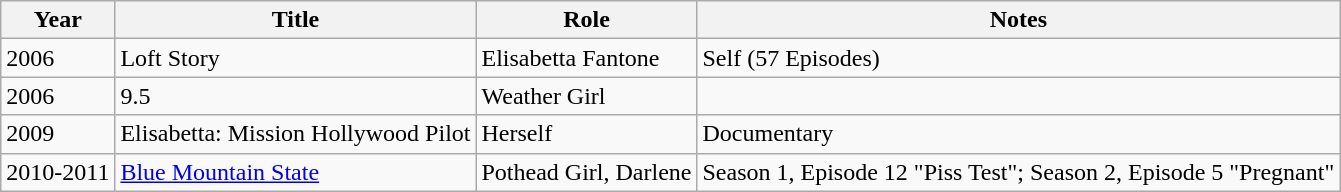<table class="wikitable sortable plainrowheaders">
<tr>
<th>Year</th>
<th>Title</th>
<th>Role</th>
<th class="unsortable">Notes</th>
</tr>
<tr>
<td>2006</td>
<td>Loft Story<em></td>
<td>Elisabetta Fantone</td>
<td>Self (57 Episodes)</td>
</tr>
<tr>
<td>2006</td>
<td></em>9.5<em></td>
<td>Weather Girl</td>
<td></td>
</tr>
<tr>
<td>2009</td>
<td></em>Elisabetta: Mission Hollywood<em> </em>Pilot<em></td>
<td>Herself</td>
<td>Documentary</td>
</tr>
<tr>
<td>2010-2011</td>
<td></em><a href='#'>Blue Mountain State</a><em></td>
<td>Pothead Girl, Darlene</td>
<td>Season 1, Episode 12 "Piss Test"; Season 2, Episode 5 "Pregnant"</td>
</tr>
</table>
